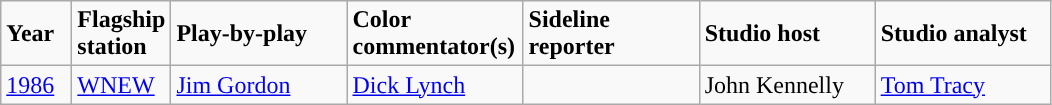<table class="wikitable">
<tr>
<td width="40"><strong>Year</strong></td>
<td width="40"><strong>Flagship station</strong></td>
<td width="110"><strong>Play-by-play</strong></td>
<td width="110"><strong>Color commentator(s)</strong></td>
<td width="110"><strong>Sideline reporter</strong></td>
<td width="110"><strong>Studio host</strong></td>
<td width="110"><strong>Studio analyst</strong></td>
</tr>
<tr>
<td><a href='#'>1986</a></td>
<td><a href='#'>WNEW</a></td>
<td><a href='#'>Jim Gordon</a></td>
<td><a href='#'>Dick Lynch</a></td>
<td></td>
<td>John Kennelly</td>
<td><a href='#'>Tom Tracy</a></td>
</tr>
</table>
